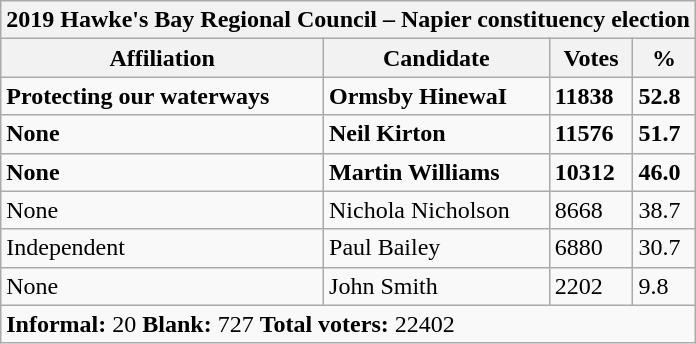<table class="wikitable">
<tr>
<th colspan="4">2019 Hawke's Bay Regional Council – Napier constituency election</th>
</tr>
<tr>
<th>Affiliation</th>
<th>Candidate</th>
<th>Votes</th>
<th>%</th>
</tr>
<tr>
<td><strong>Protecting our waterways</strong></td>
<td><strong>Ormsby HinewaI</strong></td>
<td><strong>11838</strong></td>
<td><strong>52.8</strong></td>
</tr>
<tr>
<td><strong>None</strong></td>
<td><strong>Neil Kirton</strong></td>
<td><strong>11576</strong></td>
<td><strong>51.7</strong></td>
</tr>
<tr>
<td><strong>None</strong></td>
<td><strong>Martin Williams</strong></td>
<td><strong>10312</strong></td>
<td><strong>46.0</strong></td>
</tr>
<tr>
<td>None</td>
<td>Nichola Nicholson</td>
<td>8668</td>
<td>38.7</td>
</tr>
<tr>
<td>Independent</td>
<td>Paul Bailey</td>
<td>6880</td>
<td>30.7</td>
</tr>
<tr>
<td>None</td>
<td>John Smith</td>
<td>2202</td>
<td>9.8</td>
</tr>
<tr>
<td colspan="4"><strong>Informal:</strong> 20    <strong>Blank:</strong> 727    <strong>Total voters:</strong> 22402</td>
</tr>
</table>
